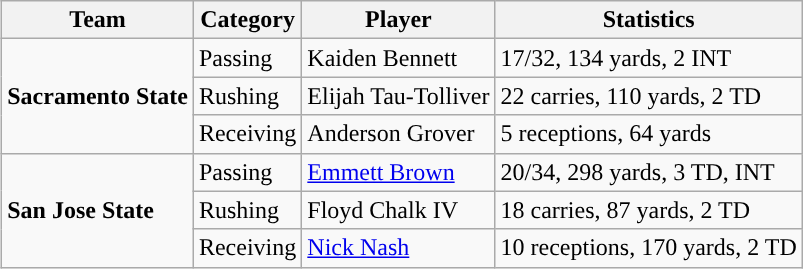<table class="wikitable" style="float: right;">
<tr>
<th>Team</th>
<th>Category</th>
<th>Player</th>
<th>Statistics</th>
</tr>
<tr>
<td rowspan=3><strong>Sacramento State</strong></td>
<td>Passing</td>
<td>Kaiden Bennett</td>
<td>17/32, 134 yards, 2 INT</td>
</tr>
<tr>
<td>Rushing</td>
<td>Elijah Tau-Tolliver</td>
<td>22 carries, 110 yards, 2 TD</td>
</tr>
<tr>
<td>Receiving</td>
<td>Anderson Grover</td>
<td>5 receptions, 64 yards</td>
</tr>
<tr>
<td rowspan=3><strong>San Jose State</strong></td>
<td>Passing</td>
<td><a href='#'>Emmett Brown</a></td>
<td>20/34, 298 yards, 3 TD, INT</td>
</tr>
<tr>
<td>Rushing</td>
<td>Floyd Chalk IV</td>
<td>18 carries, 87 yards, 2 TD</td>
</tr>
<tr>
<td>Receiving</td>
<td><a href='#'>Nick Nash</a></td>
<td>10 receptions, 170 yards, 2 TD</td>
</tr>
</table>
